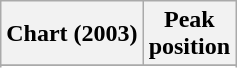<table class="wikitable sortable plainrowheaders" style="text-align:center">
<tr>
<th scope="col">Chart (2003)</th>
<th scope="col">Peak<br>position</th>
</tr>
<tr>
</tr>
<tr>
</tr>
</table>
